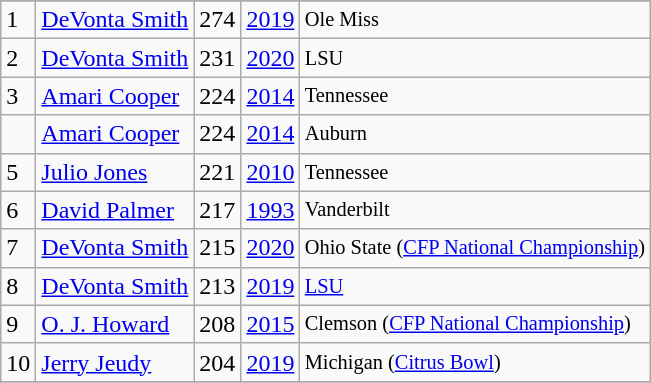<table class="wikitable">
<tr>
</tr>
<tr>
<td>1</td>
<td><a href='#'>DeVonta Smith</a></td>
<td>274</td>
<td><a href='#'>2019</a></td>
<td style="font-size:85%;">Ole Miss</td>
</tr>
<tr>
<td>2</td>
<td><a href='#'>DeVonta Smith</a></td>
<td>231</td>
<td><a href='#'>2020</a></td>
<td style="font-size:85%;">LSU</td>
</tr>
<tr>
<td>3</td>
<td><a href='#'>Amari Cooper</a></td>
<td>224</td>
<td><a href='#'>2014</a></td>
<td style="font-size:85%;">Tennessee</td>
</tr>
<tr>
<td></td>
<td><a href='#'>Amari Cooper</a></td>
<td>224</td>
<td><a href='#'>2014</a></td>
<td style="font-size:85%;">Auburn</td>
</tr>
<tr>
<td>5</td>
<td><a href='#'>Julio Jones</a></td>
<td>221</td>
<td><a href='#'>2010</a></td>
<td style="font-size:85%;">Tennessee</td>
</tr>
<tr>
<td>6</td>
<td><a href='#'>David Palmer</a></td>
<td>217</td>
<td><a href='#'>1993</a></td>
<td style="font-size:85%;">Vanderbilt</td>
</tr>
<tr>
<td>7</td>
<td><a href='#'>DeVonta Smith</a></td>
<td>215</td>
<td><a href='#'>2020</a></td>
<td style="font-size:85%;">Ohio State (<a href='#'>CFP National Championship</a>)</td>
</tr>
<tr>
<td>8</td>
<td><a href='#'>DeVonta Smith</a></td>
<td>213</td>
<td><a href='#'>2019</a></td>
<td style="font-size:85%;"><a href='#'>LSU</a></td>
</tr>
<tr>
<td>9</td>
<td><a href='#'>O. J. Howard</a></td>
<td>208</td>
<td><a href='#'>2015</a></td>
<td style="font-size:85%;">Clemson (<a href='#'>CFP National Championship</a>)</td>
</tr>
<tr>
<td>10</td>
<td><a href='#'>Jerry Jeudy</a></td>
<td>204</td>
<td><a href='#'>2019</a></td>
<td style="font-size:85%;">Michigan (<a href='#'>Citrus Bowl</a>)<br></td>
</tr>
<tr>
</tr>
</table>
